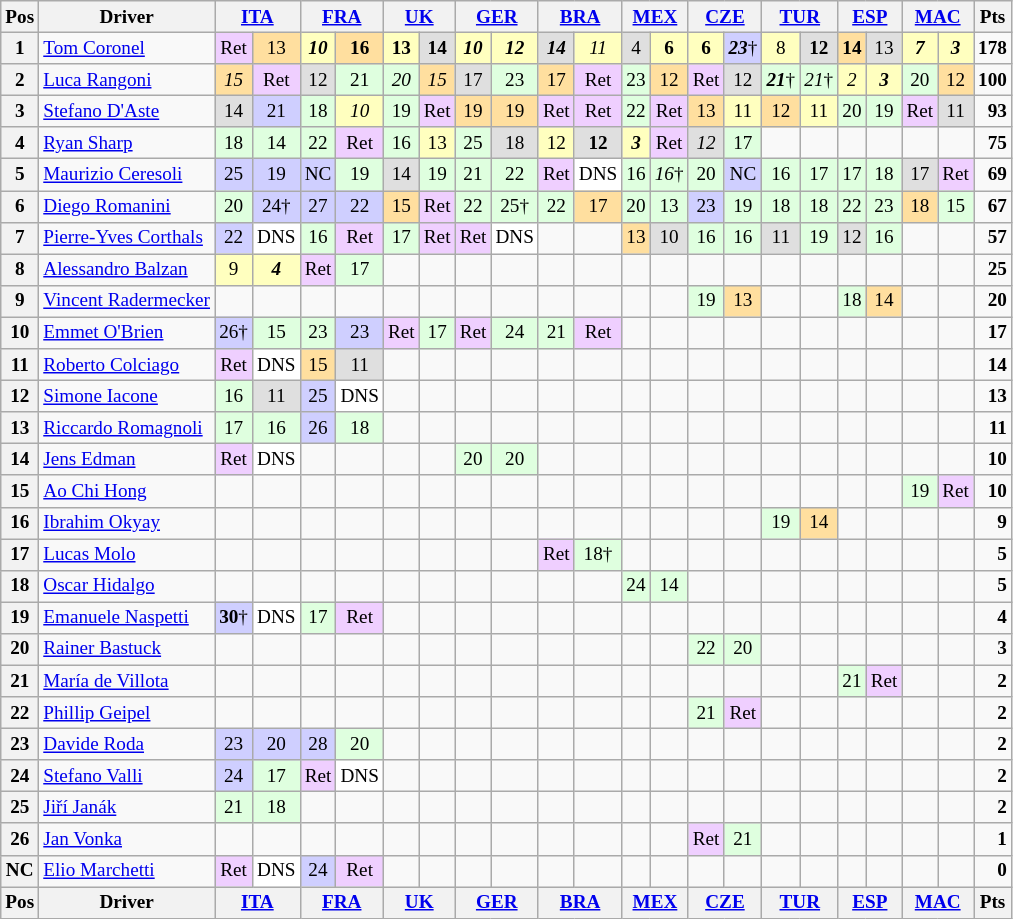<table align=left| class="wikitable" style="font-size: 80%; text-align: center">
<tr valign="top">
<th valign=middle>Pos</th>
<th valign=middle>Driver</th>
<th colspan=2><a href='#'>ITA</a><br></th>
<th colspan=2><a href='#'>FRA</a><br></th>
<th colspan=2><a href='#'>UK</a><br></th>
<th colspan=2><a href='#'>GER</a><br></th>
<th colspan=2><a href='#'>BRA</a><br></th>
<th colspan=2><a href='#'>MEX</a><br></th>
<th colspan=2><a href='#'>CZE</a><br></th>
<th colspan=2><a href='#'>TUR</a><br></th>
<th colspan=2><a href='#'>ESP</a><br></th>
<th colspan=2><a href='#'>MAC</a><br></th>
<th valign=middle>Pts</th>
</tr>
<tr>
<th>1</th>
<td align="left"> <a href='#'>Tom Coronel</a></td>
<td style="background:#efcfff;">Ret</td>
<td style="background:#ffdf9f;">13</td>
<td style="background:#ffffbf;"><strong><em>10</em></strong></td>
<td style="background:#ffdf9f;"><strong>16</strong></td>
<td style="background:#ffffbf;"><strong>13</strong></td>
<td style="background:#dfdfdf;"><strong>14</strong></td>
<td style="background:#ffffbf;"><strong><em>10</em></strong></td>
<td style="background:#ffffbf;"><strong><em>12</em></strong></td>
<td style="background:#dfdfdf;"><strong><em>14</em></strong></td>
<td style="background:#ffffbf;"><em>11</em></td>
<td style="background:#dfdfdf;">4</td>
<td style="background:#ffffbf;"><strong>6</strong></td>
<td style="background:#ffffbf;"><strong>6</strong></td>
<td style="background:#cfcfff;"><strong><em>23</em></strong>†</td>
<td style="background:#ffffbf;">8</td>
<td style="background:#dfdfdf;"><strong>12</strong></td>
<td style="background:#ffdf9f;"><strong>14</strong></td>
<td style="background:#dfdfdf;">13</td>
<td style="background:#ffffbf;"><strong><em>7</em></strong></td>
<td style="background:#ffffbf;"><strong><em>3</em></strong></td>
<td align="right"><strong>178</strong></td>
</tr>
<tr>
<th>2</th>
<td align="left"> <a href='#'>Luca Rangoni</a></td>
<td style="background:#ffdf9f;"><em>15</em></td>
<td style="background:#efcfff;">Ret</td>
<td style="background:#dfdfdf;">12</td>
<td style="background:#dfffdf;">21</td>
<td style="background:#dfffdf;"><em>20</em></td>
<td style="background:#ffdf9f;"><em>15</em></td>
<td style="background:#dfdfdf;">17</td>
<td style="background:#dfffdf;">23</td>
<td style="background:#ffdf9f;">17</td>
<td style="background:#efcfff;">Ret</td>
<td style="background:#dfffdf;">23</td>
<td style="background:#ffdf9f;">12</td>
<td style="background:#efcfff;">Ret</td>
<td style="background:#dfdfdf;">12</td>
<td style="background:#dfffdf;"><strong><em>21</em></strong>†</td>
<td style="background:#dfffdf;"><em>21</em>†</td>
<td style="background:#ffffbf;"><em>2</em></td>
<td style="background:#ffffbf;"><strong><em>3</em></strong></td>
<td style="background:#dfffdf;">20</td>
<td style="background:#ffdf9f;">12</td>
<td align="right"><strong>100</strong></td>
</tr>
<tr>
<th>3</th>
<td align="left"> <a href='#'>Stefano D'Aste</a></td>
<td style="background:#dfdfdf;">14</td>
<td style="background:#cfcfff;">21</td>
<td style="background:#dfffdf;">18</td>
<td style="background:#ffffbf;"><em>10</em></td>
<td style="background:#dfffdf;">19</td>
<td style="background:#efcfff;">Ret</td>
<td style="background:#ffdf9f;">19</td>
<td style="background:#ffdf9f;">19</td>
<td style="background:#efcfff;">Ret</td>
<td style="background:#efcfff;">Ret</td>
<td style="background:#dfffdf;">22</td>
<td style="background:#efcfff;">Ret</td>
<td style="background:#ffdf9f;">13</td>
<td style="background:#ffffbf;">11</td>
<td style="background:#ffdf9f;">12</td>
<td style="background:#ffffbf;">11</td>
<td style="background:#dfffdf;">20</td>
<td style="background:#dfffdf;">19</td>
<td style="background:#efcfff;">Ret</td>
<td style="background:#dfdfdf;">11</td>
<td align="right"><strong>93</strong></td>
</tr>
<tr>
<th>4</th>
<td align="left"> <a href='#'>Ryan Sharp</a></td>
<td style="background:#dfffdf;">18</td>
<td style="background:#dfffdf;">14</td>
<td style="background:#dfffdf;">22</td>
<td style="background:#efcfff;">Ret</td>
<td style="background:#dfffdf;">16</td>
<td style="background:#ffffbf;">13</td>
<td style="background:#dfffdf;">25</td>
<td style="background:#dfdfdf;">18</td>
<td style="background:#ffffbf;">12</td>
<td style="background:#dfdfdf;"><strong>12</strong></td>
<td style="background:#ffffbf;"><strong><em>3</em></strong></td>
<td style="background:#efcfff;">Ret</td>
<td style="background:#dfdfdf;"><em>12</em></td>
<td style="background:#dfffdf;">17</td>
<td></td>
<td></td>
<td></td>
<td></td>
<td></td>
<td></td>
<td align="right"><strong>75</strong></td>
</tr>
<tr>
<th>5</th>
<td align="left"> <a href='#'>Maurizio Ceresoli</a></td>
<td style="background:#cfcfff;">25</td>
<td style="background:#cfcfff;">19</td>
<td style="background:#cfcfff;">NC</td>
<td style="background:#dfffdf;">19</td>
<td style="background:#dfdfdf;">14</td>
<td style="background:#dfffdf;">19</td>
<td style="background:#dfffdf;">21</td>
<td style="background:#dfffdf;">22</td>
<td style="background:#efcfff;">Ret</td>
<td style="background:#ffffff;">DNS</td>
<td style="background:#dfffdf;">16</td>
<td style="background:#dfffdf;"><em>16</em>†</td>
<td style="background:#dfffdf;">20</td>
<td style="background:#cfcfff;">NC</td>
<td style="background:#dfffdf;">16</td>
<td style="background:#dfffdf;">17</td>
<td style="background:#dfffdf;">17</td>
<td style="background:#dfffdf;">18</td>
<td style="background:#dfdfdf;">17</td>
<td style="background:#efcfff;">Ret</td>
<td align="right"><strong>69</strong></td>
</tr>
<tr>
<th>6</th>
<td align="left"> <a href='#'>Diego Romanini</a></td>
<td style="background:#dfffdf;">20</td>
<td style="background:#cfcfff;">24†</td>
<td style="background:#cfcfff;">27</td>
<td style="background:#cfcfff;">22</td>
<td style="background:#ffdf9f;">15</td>
<td style="background:#efcfff;">Ret</td>
<td style="background:#dfffdf;">22</td>
<td style="background:#dfffdf;">25†</td>
<td style="background:#dfffdf;">22</td>
<td style="background:#ffdf9f;">17</td>
<td style="background:#dfffdf;">20</td>
<td style="background:#dfffdf;">13</td>
<td style="background:#cfcfff;">23</td>
<td style="background:#dfffdf;">19</td>
<td style="background:#dfffdf;">18</td>
<td style="background:#dfffdf;">18</td>
<td style="background:#dfffdf;">22</td>
<td style="background:#dfffdf;">23</td>
<td style="background:#ffdf9f;">18</td>
<td style="background:#dfffdf;">15</td>
<td align="right"><strong>67</strong></td>
</tr>
<tr>
<th>7</th>
<td align="left"> <a href='#'>Pierre-Yves Corthals</a></td>
<td style="background:#cfcfff;">22</td>
<td style="background:#ffffff;">DNS</td>
<td style="background:#dfffdf;">16</td>
<td style="background:#efcfff;">Ret</td>
<td style="background:#dfffdf;">17</td>
<td style="background:#efcfff;">Ret</td>
<td style="background:#efcfff;">Ret</td>
<td style="background:#ffffff;">DNS</td>
<td></td>
<td></td>
<td style="background:#ffdf9f;">13</td>
<td style="background:#dfdfdf;">10</td>
<td style="background:#dfffdf;">16</td>
<td style="background:#dfffdf;">16</td>
<td style="background:#dfdfdf;">11</td>
<td style="background:#dfffdf;">19</td>
<td style="background:#dfdfdf;">12</td>
<td style="background:#dfffdf;">16</td>
<td></td>
<td></td>
<td align="right"><strong>57</strong></td>
</tr>
<tr>
<th>8</th>
<td align="left"> <a href='#'>Alessandro Balzan</a></td>
<td style="background:#ffffbf;">9</td>
<td style="background:#ffffbf;"><strong><em>4</em></strong></td>
<td style="background:#efcfff;">Ret</td>
<td style="background:#dfffdf;">17</td>
<td></td>
<td></td>
<td></td>
<td></td>
<td></td>
<td></td>
<td></td>
<td></td>
<td></td>
<td></td>
<td></td>
<td></td>
<td></td>
<td></td>
<td></td>
<td></td>
<td align="right"><strong>25</strong></td>
</tr>
<tr>
<th>9</th>
<td align="left"> <a href='#'>Vincent Radermecker</a></td>
<td></td>
<td></td>
<td></td>
<td></td>
<td></td>
<td></td>
<td></td>
<td></td>
<td></td>
<td></td>
<td></td>
<td></td>
<td style="background:#dfffdf;">19</td>
<td style="background:#ffdf9f;">13</td>
<td></td>
<td></td>
<td style="background:#dfffdf;">18</td>
<td style="background:#ffdf9f;">14</td>
<td></td>
<td></td>
<td align="right"><strong>20</strong></td>
</tr>
<tr>
<th>10</th>
<td align="left"> <a href='#'>Emmet O'Brien</a></td>
<td style="background:#cfcfff;">26†</td>
<td style="background:#dfffdf;">15</td>
<td style="background:#dfffdf;">23</td>
<td style="background:#cfcfff;">23</td>
<td style="background:#efcfff;">Ret</td>
<td style="background:#dfffdf;">17</td>
<td style="background:#efcfff;">Ret</td>
<td style="background:#dfffdf;">24</td>
<td style="background:#dfffdf;">21</td>
<td style="background:#efcfff;">Ret</td>
<td></td>
<td></td>
<td></td>
<td></td>
<td></td>
<td></td>
<td></td>
<td></td>
<td></td>
<td></td>
<td align="right"><strong>17</strong></td>
</tr>
<tr>
<th>11</th>
<td align="left"> <a href='#'>Roberto Colciago</a></td>
<td style="background:#efcfff;">Ret</td>
<td style="background:#ffffff;">DNS</td>
<td style="background:#ffdf9f;">15</td>
<td style="background:#dfdfdf;">11</td>
<td></td>
<td></td>
<td></td>
<td></td>
<td></td>
<td></td>
<td></td>
<td></td>
<td></td>
<td></td>
<td></td>
<td></td>
<td></td>
<td></td>
<td></td>
<td></td>
<td align="right"><strong>14</strong></td>
</tr>
<tr>
<th>12</th>
<td align="left"> <a href='#'>Simone Iacone</a></td>
<td style="background:#dfffdf;">16</td>
<td style="background:#dfdfdf;">11</td>
<td style="background:#cfcfff;">25</td>
<td style="background:#ffffff;">DNS</td>
<td></td>
<td></td>
<td></td>
<td></td>
<td></td>
<td></td>
<td></td>
<td></td>
<td></td>
<td></td>
<td></td>
<td></td>
<td></td>
<td></td>
<td></td>
<td></td>
<td align="right"><strong>13</strong></td>
</tr>
<tr>
<th>13</th>
<td align="left"> <a href='#'>Riccardo Romagnoli</a></td>
<td style="background:#dfffdf;">17</td>
<td style="background:#dfffdf;">16</td>
<td style="background:#cfcfff;">26</td>
<td style="background:#dfffdf;">18</td>
<td></td>
<td></td>
<td></td>
<td></td>
<td></td>
<td></td>
<td></td>
<td></td>
<td></td>
<td></td>
<td></td>
<td></td>
<td></td>
<td></td>
<td></td>
<td></td>
<td align="right"><strong>11</strong></td>
</tr>
<tr>
<th>14</th>
<td align="left"> <a href='#'>Jens Edman</a></td>
<td style="background:#efcfff;">Ret</td>
<td style="background:#ffffff;">DNS</td>
<td></td>
<td></td>
<td></td>
<td></td>
<td style="background:#dfffdf;">20</td>
<td style="background:#dfffdf;">20</td>
<td></td>
<td></td>
<td></td>
<td></td>
<td></td>
<td></td>
<td></td>
<td></td>
<td></td>
<td></td>
<td></td>
<td></td>
<td align="right"><strong>10</strong></td>
</tr>
<tr>
<th>15</th>
<td align="left"> <a href='#'>Ao Chi Hong</a></td>
<td></td>
<td></td>
<td></td>
<td></td>
<td></td>
<td></td>
<td></td>
<td></td>
<td></td>
<td></td>
<td></td>
<td></td>
<td></td>
<td></td>
<td></td>
<td></td>
<td></td>
<td></td>
<td style="background:#dfffdf;">19</td>
<td style="background:#efcfff;">Ret</td>
<td align="right"><strong>10</strong></td>
</tr>
<tr>
<th>16</th>
<td align="left"> <a href='#'>Ibrahim Okyay</a></td>
<td></td>
<td></td>
<td></td>
<td></td>
<td></td>
<td></td>
<td></td>
<td></td>
<td></td>
<td></td>
<td></td>
<td></td>
<td></td>
<td></td>
<td style="background:#dfffdf;">19</td>
<td style="background:#ffdf9f;">14</td>
<td></td>
<td></td>
<td></td>
<td></td>
<td align="right"><strong>9</strong></td>
</tr>
<tr>
<th>17</th>
<td align="left"> <a href='#'>Lucas Molo</a></td>
<td></td>
<td></td>
<td></td>
<td></td>
<td></td>
<td></td>
<td></td>
<td></td>
<td style="background:#efcfff;">Ret</td>
<td style="background:#dfffdf;">18†</td>
<td></td>
<td></td>
<td></td>
<td></td>
<td></td>
<td></td>
<td></td>
<td></td>
<td></td>
<td></td>
<td align="right"><strong>5</strong></td>
</tr>
<tr>
<th>18</th>
<td align="left"> <a href='#'>Oscar Hidalgo</a></td>
<td></td>
<td></td>
<td></td>
<td></td>
<td></td>
<td></td>
<td></td>
<td></td>
<td></td>
<td></td>
<td style="background:#dfffdf;">24</td>
<td style="background:#dfffdf;">14</td>
<td></td>
<td></td>
<td></td>
<td></td>
<td></td>
<td></td>
<td></td>
<td></td>
<td align="right"><strong>5</strong></td>
</tr>
<tr>
<th>19</th>
<td align="left"> <a href='#'>Emanuele Naspetti</a></td>
<td style="background:#cfcfff;"><strong>30</strong>†</td>
<td style="background:#ffffff;">DNS</td>
<td style="background:#dfffdf;">17</td>
<td style="background:#efcfff;">Ret</td>
<td></td>
<td></td>
<td></td>
<td></td>
<td></td>
<td></td>
<td></td>
<td></td>
<td></td>
<td></td>
<td></td>
<td></td>
<td></td>
<td></td>
<td></td>
<td></td>
<td align="right"><strong>4</strong></td>
</tr>
<tr>
<th>20</th>
<td align="left"> <a href='#'>Rainer Bastuck</a></td>
<td></td>
<td></td>
<td></td>
<td></td>
<td></td>
<td></td>
<td></td>
<td></td>
<td></td>
<td></td>
<td></td>
<td></td>
<td style="background:#dfffdf;">22</td>
<td style="background:#dfffdf;">20</td>
<td></td>
<td></td>
<td></td>
<td></td>
<td></td>
<td></td>
<td align="right"><strong>3</strong></td>
</tr>
<tr>
<th>21</th>
<td align="left"> <a href='#'>María de Villota</a></td>
<td></td>
<td></td>
<td></td>
<td></td>
<td></td>
<td></td>
<td></td>
<td></td>
<td></td>
<td></td>
<td></td>
<td></td>
<td></td>
<td></td>
<td></td>
<td></td>
<td style="background:#dfffdf;">21</td>
<td style="background:#efcfff;">Ret</td>
<td></td>
<td></td>
<td align="right"><strong>2</strong></td>
</tr>
<tr>
<th>22</th>
<td align="left"> <a href='#'>Phillip Geipel</a></td>
<td></td>
<td></td>
<td></td>
<td></td>
<td></td>
<td></td>
<td></td>
<td></td>
<td></td>
<td></td>
<td></td>
<td></td>
<td style="background:#dfffdf;">21</td>
<td style="background:#efcfff;">Ret</td>
<td></td>
<td></td>
<td></td>
<td></td>
<td></td>
<td></td>
<td align="right"><strong>2</strong></td>
</tr>
<tr>
<th>23</th>
<td align="left"> <a href='#'>Davide Roda</a></td>
<td style="background:#cfcfff;">23</td>
<td style="background:#cfcfff;">20</td>
<td style="background:#cfcfff;">28</td>
<td style="background:#dfffdf;">20</td>
<td></td>
<td></td>
<td></td>
<td></td>
<td></td>
<td></td>
<td></td>
<td></td>
<td></td>
<td></td>
<td></td>
<td></td>
<td></td>
<td></td>
<td></td>
<td></td>
<td align="right"><strong>2</strong></td>
</tr>
<tr>
<th>24</th>
<td align="left"> <a href='#'>Stefano Valli</a></td>
<td style="background:#cfcfff;">24</td>
<td style="background:#dfffdf;">17</td>
<td style="background:#efcfff;">Ret</td>
<td style="background:#ffffff;">DNS</td>
<td></td>
<td></td>
<td></td>
<td></td>
<td></td>
<td></td>
<td></td>
<td></td>
<td></td>
<td></td>
<td></td>
<td></td>
<td></td>
<td></td>
<td></td>
<td></td>
<td align="right"><strong>2</strong></td>
</tr>
<tr>
<th>25</th>
<td align="left"> <a href='#'>Jiří Janák</a></td>
<td style="background:#dfffdf;">21</td>
<td style="background:#dfffdf;">18</td>
<td></td>
<td></td>
<td></td>
<td></td>
<td></td>
<td></td>
<td></td>
<td></td>
<td></td>
<td></td>
<td></td>
<td></td>
<td></td>
<td></td>
<td></td>
<td></td>
<td></td>
<td></td>
<td align="right"><strong>2</strong></td>
</tr>
<tr>
<th>26</th>
<td align="left"> <a href='#'>Jan Vonka</a></td>
<td></td>
<td></td>
<td></td>
<td></td>
<td></td>
<td></td>
<td></td>
<td></td>
<td></td>
<td></td>
<td></td>
<td></td>
<td style="background:#efcfff;">Ret</td>
<td style="background:#dfffdf;">21</td>
<td></td>
<td></td>
<td></td>
<td></td>
<td></td>
<td></td>
<td align="right"><strong>1</strong></td>
</tr>
<tr>
<th>NC</th>
<td align="left"> <a href='#'>Elio Marchetti</a></td>
<td style="background:#efcfff;">Ret</td>
<td style="background:#ffffff;">DNS</td>
<td style="background:#cfcfff;">24</td>
<td style="background:#efcfff;">Ret</td>
<td></td>
<td></td>
<td></td>
<td></td>
<td></td>
<td></td>
<td></td>
<td></td>
<td></td>
<td></td>
<td></td>
<td></td>
<td></td>
<td></td>
<td></td>
<td></td>
<td align="right"><strong>0</strong></td>
</tr>
<tr>
<th valign=middle>Pos</th>
<th valign=middle>Driver</th>
<th colspan=2><a href='#'>ITA</a><br></th>
<th colspan=2><a href='#'>FRA</a><br></th>
<th colspan=2><a href='#'>UK</a><br></th>
<th colspan=2><a href='#'>GER</a><br></th>
<th colspan=2><a href='#'>BRA</a><br></th>
<th colspan=2><a href='#'>MEX</a><br></th>
<th colspan=2><a href='#'>CZE</a><br></th>
<th colspan=2><a href='#'>TUR</a><br></th>
<th colspan=2><a href='#'>ESP</a><br></th>
<th colspan=2><a href='#'>MAC</a><br></th>
<th valign=middle>Pts</th>
</tr>
</table>
